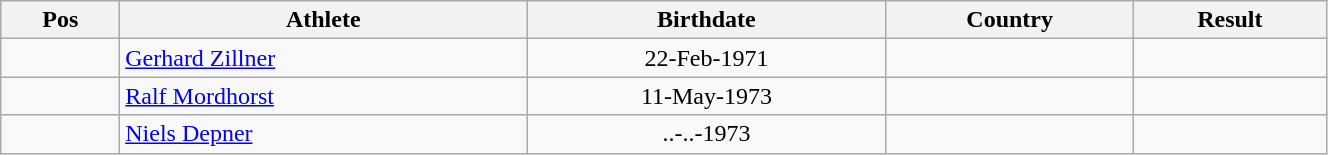<table class="wikitable"  style="text-align:center; width:70%;">
<tr>
<th>Pos</th>
<th>Athlete</th>
<th>Birthdate</th>
<th>Country</th>
<th>Result</th>
</tr>
<tr>
<td align=center></td>
<td align=left><a href='#'>Gerhard Zillner</a></td>
<td>22-Feb-1971</td>
<td align=left></td>
<td></td>
</tr>
<tr>
<td align=center></td>
<td align=left><a href='#'>Ralf Mordhorst</a></td>
<td>11-May-1973</td>
<td align=left></td>
<td></td>
</tr>
<tr>
<td align=center></td>
<td align=left><a href='#'>Niels Depner</a></td>
<td>..-..-1973</td>
<td align=left></td>
<td></td>
</tr>
</table>
